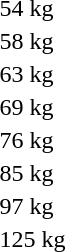<table>
<tr>
<td>54 kg</td>
<td></td>
<td></td>
<td></td>
</tr>
<tr>
<td>58 kg</td>
<td></td>
<td></td>
<td></td>
</tr>
<tr>
<td>63 kg</td>
<td></td>
<td></td>
<td></td>
</tr>
<tr>
<td>69 kg</td>
<td></td>
<td></td>
<td></td>
</tr>
<tr>
<td>76 kg</td>
<td></td>
<td></td>
<td></td>
</tr>
<tr>
<td>85 kg</td>
<td></td>
<td></td>
<td></td>
</tr>
<tr>
<td>97 kg</td>
<td></td>
<td></td>
<td></td>
</tr>
<tr>
<td>125 kg</td>
<td></td>
<td></td>
<td></td>
</tr>
<tr>
</tr>
</table>
